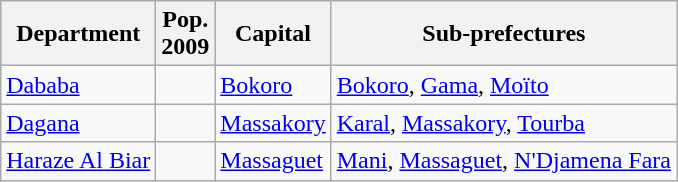<table class="wikitable">
<tr>
<th>Department</th>
<th>Pop.<br>2009</th>
<th>Capital</th>
<th>Sub-prefectures</th>
</tr>
<tr>
<td><a href='#'>Dababa</a></td>
<td align="right"></td>
<td><a href='#'>Bokoro</a></td>
<td><a href='#'>Bokoro</a>, <a href='#'>Gama</a>, <a href='#'>Moïto</a></td>
</tr>
<tr>
<td><a href='#'>Dagana</a></td>
<td align="right"></td>
<td><a href='#'>Massakory</a></td>
<td><a href='#'>Karal</a>, <a href='#'>Massakory</a>, <a href='#'>Tourba</a></td>
</tr>
<tr>
<td><a href='#'>Haraze Al Biar</a></td>
<td align="right"></td>
<td><a href='#'>Massaguet</a></td>
<td><a href='#'>Mani</a>, <a href='#'>Massaguet</a>, <a href='#'>N'Djamena Fara</a></td>
</tr>
</table>
